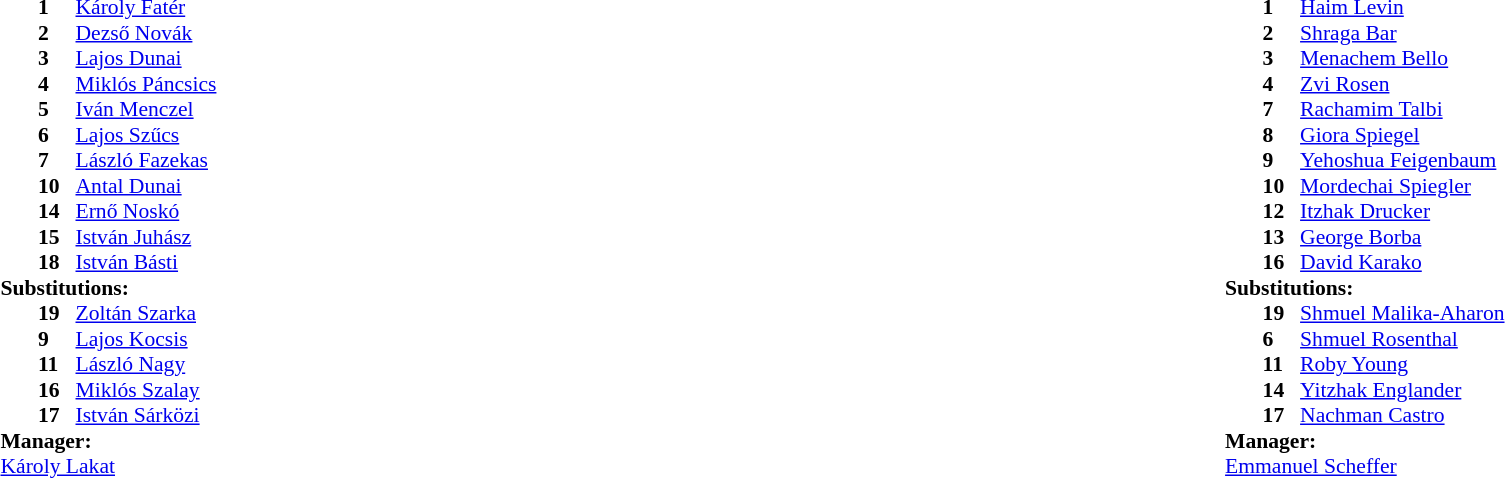<table width="100%">
<tr>
<td valign="top" width="40%"><br><table style="font-size:90%" cellspacing="0" cellpadding="0">
<tr>
<th width=25></th>
<th width=25></th>
</tr>
<tr>
<td></td>
<td><strong>1</strong></td>
<td><a href='#'>Károly Fatér</a></td>
</tr>
<tr>
<td></td>
<td><strong>2</strong></td>
<td><a href='#'>Dezső Novák</a></td>
</tr>
<tr>
<td></td>
<td><strong>3</strong></td>
<td><a href='#'>Lajos Dunai</a></td>
</tr>
<tr>
<td></td>
<td><strong>4</strong></td>
<td><a href='#'>Miklós Páncsics</a></td>
</tr>
<tr>
<td></td>
<td><strong>5</strong></td>
<td><a href='#'>Iván Menczel</a></td>
</tr>
<tr>
<td></td>
<td><strong>6</strong></td>
<td><a href='#'>Lajos Szűcs</a></td>
</tr>
<tr>
<td></td>
<td><strong>7</strong></td>
<td><a href='#'>László Fazekas</a></td>
</tr>
<tr>
<td></td>
<td><strong>10</strong></td>
<td><a href='#'>Antal Dunai</a></td>
</tr>
<tr>
<td></td>
<td><strong>14</strong></td>
<td><a href='#'>Ernő Noskó</a></td>
</tr>
<tr>
<td></td>
<td><strong>15</strong></td>
<td><a href='#'>István Juhász</a></td>
<td></td>
<td></td>
</tr>
<tr>
<td></td>
<td><strong>18</strong></td>
<td><a href='#'>István Básti</a></td>
</tr>
<tr>
<td colspan=3><strong>Substitutions:</strong></td>
</tr>
<tr>
<td></td>
<td><strong>19</strong></td>
<td><a href='#'>Zoltán Szarka</a></td>
</tr>
<tr>
<td></td>
<td><strong>9</strong></td>
<td><a href='#'>Lajos Kocsis</a></td>
</tr>
<tr>
<td></td>
<td><strong>11</strong></td>
<td><a href='#'>László Nagy</a></td>
</tr>
<tr>
<td></td>
<td><strong>16</strong></td>
<td><a href='#'>Miklós Szalay</a></td>
<td></td>
<td></td>
</tr>
<tr>
<td></td>
<td><strong>17</strong></td>
<td><a href='#'>István Sárközi</a></td>
</tr>
<tr>
<td colspan=3><strong>Manager:</strong></td>
</tr>
<tr>
<td colspan=3> <a href='#'>Károly Lakat</a></td>
</tr>
</table>
</td>
<td valign="top" width="50%"><br><table style="font-size:90%; margin:auto" cellspacing="0" cellpadding="0">
<tr>
<th width=25></th>
<th width=25></th>
</tr>
<tr>
<td></td>
<td><strong>1</strong></td>
<td><a href='#'>Haim Levin</a></td>
</tr>
<tr>
<td></td>
<td><strong>2</strong></td>
<td><a href='#'>Shraga Bar</a></td>
</tr>
<tr>
<td></td>
<td><strong>3</strong></td>
<td><a href='#'>Menachem Bello</a></td>
</tr>
<tr>
<td></td>
<td><strong>4</strong></td>
<td><a href='#'>Zvi Rosen</a></td>
<td></td>
</tr>
<tr>
<td></td>
<td><strong>7</strong></td>
<td><a href='#'>Rachamim Talbi</a></td>
<td></td>
</tr>
<tr>
<td></td>
<td><strong>8</strong></td>
<td><a href='#'>Giora Spiegel</a></td>
</tr>
<tr>
<td></td>
<td><strong>9</strong></td>
<td><a href='#'>Yehoshua Feigenbaum</a></td>
</tr>
<tr>
<td></td>
<td><strong>10</strong></td>
<td><a href='#'>Mordechai Spiegler</a></td>
</tr>
<tr>
<td></td>
<td><strong>12</strong></td>
<td><a href='#'>Itzhak Drucker</a></td>
</tr>
<tr>
<td></td>
<td><strong>13</strong></td>
<td><a href='#'>George Borba</a></td>
<td></td>
<td></td>
</tr>
<tr>
<td></td>
<td><strong>16</strong></td>
<td><a href='#'>David Karako</a></td>
<td></td>
<td></td>
</tr>
<tr>
<td colspan=3><strong>Substitutions:</strong></td>
</tr>
<tr>
<td></td>
<td><strong>19</strong></td>
<td><a href='#'>Shmuel Malika-Aharon</a></td>
</tr>
<tr>
<td></td>
<td><strong>6</strong></td>
<td><a href='#'>Shmuel Rosenthal</a></td>
</tr>
<tr>
<td></td>
<td><strong>11</strong></td>
<td><a href='#'>Roby Young</a></td>
<td></td>
<td></td>
</tr>
<tr>
<td></td>
<td><strong>14</strong></td>
<td><a href='#'>Yitzhak Englander</a></td>
</tr>
<tr>
<td></td>
<td><strong>17</strong></td>
<td><a href='#'>Nachman Castro</a></td>
<td></td>
<td></td>
</tr>
<tr>
<td colspan=3><strong>Manager:</strong></td>
</tr>
<tr>
<td colspan=3> <a href='#'>Emmanuel Scheffer</a></td>
</tr>
</table>
</td>
</tr>
</table>
